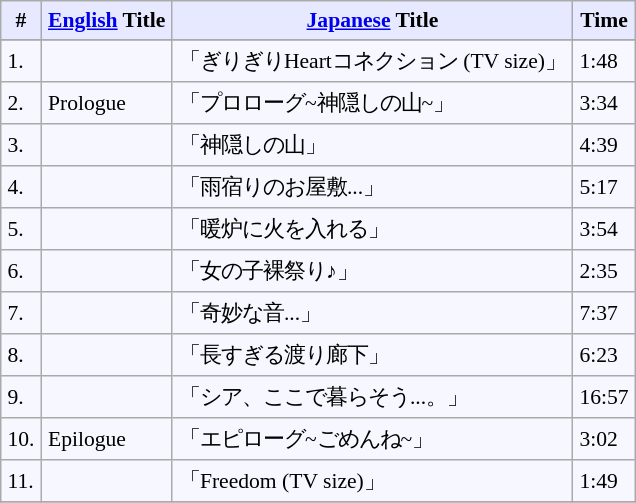<table border="" cellpadding="4" cellspacing="0" style="border: 1px #aaaaaa solid; border-collapse: collapse; padding: 0.2em; margin: 1em 1em 1em 0; background: #f7f8ff; font-size:0.9em">
<tr valign="middle" bgcolor="#e6e9ff">
<th rowspan="1">#</th>
<th rowspan="1"><a href='#'>English</a> Title</th>
<th colspan="1"><a href='#'>Japanese</a> Title</th>
<th rowspan="1">Time</th>
</tr>
<tr bgcolor="#e6e9ff">
</tr>
<tr>
<td>1.</td>
<td></td>
<td>「ぎりぎりHeartコネクション (TV size)」</td>
<td>1:48</td>
</tr>
<tr>
<td>2.</td>
<td>Prologue</td>
<td>「プロローグ~神隠しの山~」</td>
<td>3:34</td>
</tr>
<tr>
<td>3.</td>
<td></td>
<td>「神隠しの山」</td>
<td>4:39</td>
</tr>
<tr>
<td>4.</td>
<td></td>
<td>「雨宿りのお屋敷...」</td>
<td>5:17</td>
</tr>
<tr>
<td>5.</td>
<td></td>
<td>「暖炉に火を入れる」</td>
<td>3:54</td>
</tr>
<tr>
<td>6.</td>
<td></td>
<td>「女の子裸祭り♪」</td>
<td>2:35</td>
</tr>
<tr>
<td>7.</td>
<td></td>
<td>「奇妙な音...」</td>
<td>7:37</td>
</tr>
<tr>
<td>8.</td>
<td></td>
<td>「長すぎる渡り廊下」</td>
<td>6:23</td>
</tr>
<tr>
<td>9.</td>
<td></td>
<td>「シア、ここで暮らそう...。」</td>
<td>16:57</td>
</tr>
<tr>
<td>10.</td>
<td>Epilogue</td>
<td>「エピローグ~ごめんね~」</td>
<td>3:02</td>
</tr>
<tr>
<td>11.</td>
<td></td>
<td>「Freedom (TV size)」</td>
<td>1:49</td>
</tr>
<tr>
</tr>
</table>
